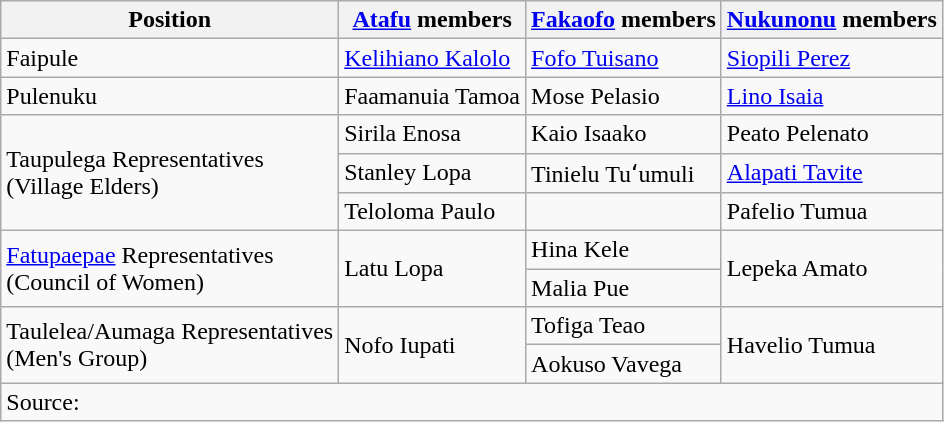<table class=wikitable>
<tr>
<th>Position</th>
<th><a href='#'>Atafu</a> members</th>
<th><a href='#'>Fakaofo</a> members</th>
<th><a href='#'>Nukunonu</a> members</th>
</tr>
<tr>
<td>Faipule</td>
<td><a href='#'>Kelihiano Kalolo</a></td>
<td><a href='#'>Fofo Tuisano</a></td>
<td><a href='#'>Siopili Perez</a></td>
</tr>
<tr>
<td>Pulenuku</td>
<td>Faamanuia Tamoa</td>
<td>Mose Pelasio</td>
<td><a href='#'>Lino Isaia</a></td>
</tr>
<tr>
<td rowspan=3>Taupulega Representatives<br>(Village Elders)</td>
<td>Sirila Enosa</td>
<td>Kaio Isaako</td>
<td>Peato Pelenato</td>
</tr>
<tr>
<td>Stanley Lopa</td>
<td>Tinielu Tuʻumuli</td>
<td><a href='#'>Alapati Tavite</a></td>
</tr>
<tr>
<td>Teloloma Paulo</td>
<td></td>
<td>Pafelio Tumua</td>
</tr>
<tr>
<td rowspan=2><a href='#'>Fatupaepae</a> Representatives<br>(Council of Women)</td>
<td rowspan="2">Latu Lopa</td>
<td>Hina Kele</td>
<td rowspan=2>Lepeka Amato</td>
</tr>
<tr>
<td>Malia Pue</td>
</tr>
<tr>
<td rowspan=2>Taulelea/Aumaga Representatives<br>(Men's Group)</td>
<td rowspan=2>Nofo Iupati</td>
<td>Tofiga Teao</td>
<td rowspan=2>Havelio Tumua</td>
</tr>
<tr>
<td>Aokuso Vavega</td>
</tr>
<tr>
<td colspan=4>Source: </td>
</tr>
</table>
